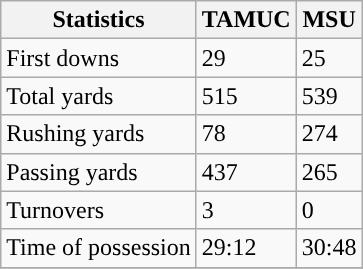<table class="wikitable">
<tr>
<th>Statistics</th>
<th>TAMUC</th>
<th>MSU</th>
</tr>
<tr>
<td>First downs</td>
<td>29</td>
<td>25</td>
</tr>
<tr>
<td>Total yards</td>
<td>515</td>
<td>539</td>
</tr>
<tr>
<td>Rushing yards</td>
<td>78</td>
<td>274</td>
</tr>
<tr>
<td>Passing yards</td>
<td>437</td>
<td>265</td>
</tr>
<tr>
<td>Turnovers</td>
<td>3</td>
<td>0</td>
</tr>
<tr>
<td>Time of possession</td>
<td>29:12</td>
<td>30:48</td>
</tr>
<tr>
</tr>
</table>
